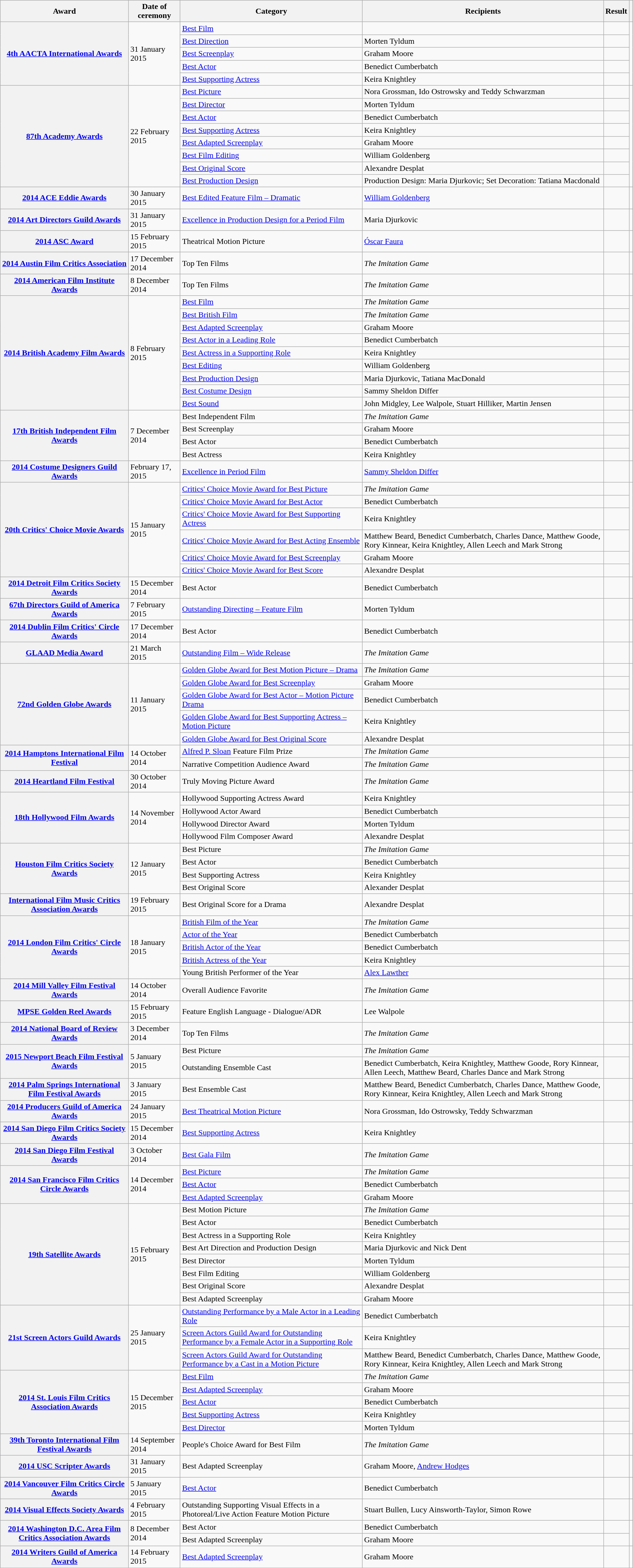<table class="wikitable plainrowheaders sortable" style="margin-right: 0;">
<tr>
<th scope="col">Award</th>
<th scope="col">Date of ceremony</th>
<th scope="col">Category</th>
<th scope="col">Recipients</th>
<th scope="col">Result</th>
<th scope="col" class="unsortable"></th>
</tr>
<tr>
<th scope="row" rowspan="5"><a href='#'>4th AACTA International Awards</a></th>
<td rowspan="5">31 January 2015</td>
<td><a href='#'>Best Film</a></td>
<td></td>
<td></td>
<td style="text-align: center;" rowspan="5"></td>
</tr>
<tr>
<td><a href='#'>Best Direction</a></td>
<td>Morten Tyldum</td>
<td></td>
</tr>
<tr>
<td><a href='#'>Best Screenplay</a></td>
<td>Graham Moore</td>
<td></td>
</tr>
<tr>
<td><a href='#'>Best Actor</a></td>
<td>Benedict Cumberbatch</td>
<td></td>
</tr>
<tr>
<td><a href='#'>Best Supporting Actress</a></td>
<td>Keira Knightley</td>
<td></td>
</tr>
<tr>
<th scope="row" rowspan="8"><a href='#'>87th Academy Awards</a></th>
<td rowspan="8">22 February 2015</td>
<td><a href='#'>Best Picture</a></td>
<td>Nora Grossman, Ido Ostrowsky and Teddy Schwarzman</td>
<td></td>
<td style="text-align: center;" rowspan="8"></td>
</tr>
<tr>
<td><a href='#'>Best Director</a></td>
<td>Morten Tyldum</td>
<td></td>
</tr>
<tr>
<td><a href='#'>Best Actor</a></td>
<td>Benedict Cumberbatch</td>
<td></td>
</tr>
<tr>
<td><a href='#'>Best Supporting Actress</a></td>
<td>Keira Knightley</td>
<td></td>
</tr>
<tr>
<td><a href='#'>Best Adapted Screenplay</a></td>
<td>Graham Moore</td>
<td></td>
</tr>
<tr>
<td><a href='#'>Best Film Editing</a></td>
<td>William Goldenberg</td>
<td></td>
</tr>
<tr>
<td><a href='#'>Best Original Score</a></td>
<td>Alexandre Desplat</td>
<td></td>
</tr>
<tr>
<td><a href='#'>Best Production Design</a></td>
<td>Production Design: Maria Djurkovic; Set Decoration: Tatiana Macdonald</td>
<td></td>
</tr>
<tr>
<th scope="row"><a href='#'>2014 ACE Eddie Awards</a></th>
<td>30 January 2015</td>
<td><a href='#'>Best Edited Feature Film – Dramatic</a></td>
<td><a href='#'>William Goldenberg</a></td>
<td></td>
<td style="text-align: center;"></td>
</tr>
<tr>
<th scope="row"><a href='#'>2014 Art Directors Guild Awards</a></th>
<td>31 January 2015</td>
<td><a href='#'>Excellence in Production Design for a Period Film</a></td>
<td>Maria Djurkovic</td>
<td></td>
<td style="text-align: center;"></td>
</tr>
<tr>
<th scope="row"><a href='#'>2014 ASC Award</a></th>
<td>15 February 2015</td>
<td>Theatrical Motion Picture</td>
<td><a href='#'>Óscar Faura</a></td>
<td></td>
<td style="text-align: center;"></td>
</tr>
<tr>
<th scope="row"><a href='#'>2014 Austin Film Critics Association</a></th>
<td>17 December 2014</td>
<td>Top Ten Films</td>
<td><em>The Imitation Game</em></td>
<td></td>
<td style="text-align: center;"></td>
</tr>
<tr>
<th scope="row"><a href='#'>2014 American Film Institute Awards</a></th>
<td>8 December 2014</td>
<td>Top Ten Films</td>
<td><em>The Imitation Game</em></td>
<td></td>
<td style="text-align: center;"></td>
</tr>
<tr>
<th scope="row" rowspan="9"><a href='#'>2014 British Academy Film Awards</a></th>
<td rowspan="9">8 February 2015</td>
<td><a href='#'>Best Film</a></td>
<td><em>The Imitation Game</em></td>
<td></td>
<td style="text-align: center;" rowspan="9"></td>
</tr>
<tr>
<td><a href='#'>Best British Film</a></td>
<td><em>The Imitation Game</em></td>
<td></td>
</tr>
<tr>
<td><a href='#'>Best Adapted Screenplay</a></td>
<td>Graham Moore</td>
<td></td>
</tr>
<tr>
<td><a href='#'>Best Actor in a Leading Role</a></td>
<td>Benedict Cumberbatch</td>
<td></td>
</tr>
<tr>
<td><a href='#'>Best Actress in a Supporting Role</a></td>
<td>Keira Knightley</td>
<td></td>
</tr>
<tr>
<td><a href='#'>Best Editing</a></td>
<td>William Goldenberg</td>
<td></td>
</tr>
<tr>
<td><a href='#'>Best Production Design</a></td>
<td>Maria Djurkovic, Tatiana MacDonald</td>
<td></td>
</tr>
<tr>
<td><a href='#'>Best Costume Design</a></td>
<td>Sammy Sheldon Differ</td>
<td></td>
</tr>
<tr>
<td><a href='#'>Best Sound</a></td>
<td>John Midgley, Lee Walpole, Stuart Hilliker, Martin Jensen</td>
<td></td>
</tr>
<tr>
<th scope="row" rowspan="4"><a href='#'>17th British Independent Film Awards</a></th>
<td rowspan="4">7 December 2014</td>
<td>Best Independent Film</td>
<td><em>The Imitation Game</em></td>
<td></td>
<td style="text-align: center;" rowspan="4"></td>
</tr>
<tr>
<td>Best Screenplay</td>
<td>Graham Moore</td>
<td></td>
</tr>
<tr>
<td>Best Actor</td>
<td>Benedict Cumberbatch</td>
<td></td>
</tr>
<tr>
<td>Best Actress</td>
<td>Keira Knightley</td>
<td></td>
</tr>
<tr>
<th scope="row"><a href='#'>2014 Costume Designers Guild Awards</a></th>
<td>February 17, 2015</td>
<td><a href='#'>Excellence in Period Film</a></td>
<td><a href='#'>Sammy Sheldon Differ</a></td>
<td></td>
<td style="text-align: center;"></td>
</tr>
<tr>
<th scope="row" rowspan="6"><a href='#'>20th Critics' Choice Movie Awards</a></th>
<td rowspan="6">15 January 2015</td>
<td><a href='#'>Critics' Choice Movie Award for Best Picture</a></td>
<td><em>The Imitation Game</em></td>
<td></td>
<td style="text-align: center;" rowspan="6"></td>
</tr>
<tr>
<td><a href='#'>Critics' Choice Movie Award for Best Actor</a></td>
<td>Benedict Cumberbatch</td>
<td></td>
</tr>
<tr>
<td><a href='#'>Critics' Choice Movie Award for Best Supporting Actress</a></td>
<td>Keira Knightley</td>
<td></td>
</tr>
<tr>
<td><a href='#'>Critics' Choice Movie Award for Best Acting Ensemble</a></td>
<td>Matthew Beard, Benedict Cumberbatch, Charles Dance, Matthew Goode, Rory Kinnear, Keira Knightley, Allen Leech and Mark Strong</td>
<td></td>
</tr>
<tr>
<td><a href='#'>Critics' Choice Movie Award for Best Screenplay</a></td>
<td>Graham Moore</td>
<td></td>
</tr>
<tr>
<td><a href='#'>Critics' Choice Movie Award for Best Score</a></td>
<td>Alexandre Desplat</td>
<td></td>
</tr>
<tr>
<th scope="row"><a href='#'>2014 Detroit Film Critics Society Awards</a></th>
<td>15 December 2014</td>
<td>Best Actor</td>
<td>Benedict Cumberbatch</td>
<td></td>
<td style="text-align: center;"></td>
</tr>
<tr>
<th scope="row"><a href='#'>67th Directors Guild of America Awards</a></th>
<td>7 February 2015</td>
<td><a href='#'>Outstanding Directing – Feature Film</a></td>
<td>Morten Tyldum</td>
<td></td>
<td style="text-align: center;"></td>
</tr>
<tr>
<th scope="row"><a href='#'>2014 Dublin Film Critics' Circle Awards</a></th>
<td>17 December 2014</td>
<td>Best Actor</td>
<td>Benedict Cumberbatch</td>
<td></td>
<td style="text-align: center;"></td>
</tr>
<tr>
<th scope="row"><a href='#'>GLAAD Media Award</a></th>
<td>21 March 2015</td>
<td><a href='#'>Outstanding Film – Wide Release</a></td>
<td><em>The Imitation Game</em></td>
<td></td>
<td style="text-align: center;"></td>
</tr>
<tr>
<th scope="row" rowspan="5"><a href='#'>72nd Golden Globe Awards</a></th>
<td rowspan="5">11 January 2015</td>
<td><a href='#'>Golden Globe Award for Best Motion Picture – Drama</a></td>
<td><em>The Imitation Game</em></td>
<td></td>
<td style="text-align: center;" rowspan="5"></td>
</tr>
<tr>
<td><a href='#'>Golden Globe Award for Best Screenplay</a></td>
<td>Graham Moore</td>
<td></td>
</tr>
<tr>
<td><a href='#'>Golden Globe Award for Best Actor – Motion Picture Drama</a></td>
<td>Benedict Cumberbatch</td>
<td></td>
</tr>
<tr>
<td><a href='#'>Golden Globe Award for Best Supporting Actress – Motion Picture</a></td>
<td>Keira Knightley</td>
<td></td>
</tr>
<tr>
<td><a href='#'>Golden Globe Award for Best Original Score</a></td>
<td>Alexandre Desplat</td>
<td></td>
</tr>
<tr>
<th scope="row" rowspan="2"><a href='#'>2014 Hamptons International Film Festival</a></th>
<td rowspan="2">14 October 2014</td>
<td><a href='#'>Alfred P. Sloan</a> Feature Film Prize</td>
<td><em>The Imitation Game</em></td>
<td></td>
<td style="text-align: center;" rowspan="2"></td>
</tr>
<tr>
<td>Narrative Competition Audience Award</td>
<td><em>The Imitation Game</em></td>
<td></td>
</tr>
<tr>
<th scope="row"><a href='#'>2014 Heartland Film Festival</a></th>
<td>30 October 2014</td>
<td>Truly Moving Picture Award</td>
<td><em>The Imitation Game</em></td>
<td></td>
<td style="text-align: center;"></td>
</tr>
<tr>
<th scope="row" rowspan="4"><a href='#'>18th Hollywood Film Awards</a></th>
<td rowspan="4">14 November 2014</td>
<td>Hollywood Supporting Actress Award</td>
<td>Keira Knightley</td>
<td></td>
<td style="text-align: center;" rowspan="4"></td>
</tr>
<tr>
<td>Hollywood Actor Award</td>
<td>Benedict Cumberbatch</td>
<td></td>
</tr>
<tr>
<td>Hollywood Director Award</td>
<td>Morten Tyldum</td>
<td></td>
</tr>
<tr>
<td>Hollywood Film Composer Award</td>
<td>Alexandre Desplat</td>
<td></td>
</tr>
<tr>
<th scope="row" rowspan="4"><a href='#'>Houston Film Critics Society Awards</a></th>
<td rowspan="4">12 January 2015</td>
<td>Best Picture</td>
<td><em>The Imitation Game</em></td>
<td></td>
<td style="text-align: center;" rowspan="4"></td>
</tr>
<tr>
<td>Best Actor</td>
<td>Benedict Cumberbatch</td>
<td></td>
</tr>
<tr>
<td>Best Supporting Actress</td>
<td>Keira Knightley</td>
<td></td>
</tr>
<tr>
<td>Best Original Score</td>
<td>Alexander Desplat</td>
<td></td>
</tr>
<tr>
<th scope="row"><a href='#'>International Film Music Critics Association Awards</a></th>
<td>19 February 2015</td>
<td>Best Original Score for a Drama</td>
<td>Alexandre Desplat</td>
<td></td>
<td style="text-align: center;"></td>
</tr>
<tr>
<th scope="row" rowspan="5"><a href='#'>2014 London Film Critics' Circle Awards</a></th>
<td rowspan="5">18 January 2015</td>
<td><a href='#'>British Film of the Year</a></td>
<td><em>The Imitation Game</em></td>
<td></td>
<td style="text-align: center;" rowspan="5"></td>
</tr>
<tr>
<td><a href='#'>Actor of the Year</a></td>
<td>Benedict Cumberbatch</td>
<td></td>
</tr>
<tr>
<td><a href='#'>British Actor of the Year</a></td>
<td>Benedict Cumberbatch</td>
<td></td>
</tr>
<tr>
<td><a href='#'>British Actress of the Year</a></td>
<td>Keira Knightley</td>
<td></td>
</tr>
<tr>
<td>Young British Performer of the Year</td>
<td><a href='#'>Alex Lawther</a></td>
<td></td>
</tr>
<tr>
<th scope="row"><a href='#'>2014 Mill Valley Film Festival Awards</a></th>
<td>14 October 2014</td>
<td>Overall Audience Favorite</td>
<td><em>The Imitation Game</em></td>
<td></td>
<td style="text-align: center;"></td>
</tr>
<tr>
<th scope="row"><a href='#'>MPSE Golden Reel Awards</a></th>
<td>15 February 2015</td>
<td>Feature English Language - Dialogue/ADR</td>
<td>Lee Walpole</td>
<td></td>
<td style="text-align: center;"></td>
</tr>
<tr>
<th scope="row"><a href='#'>2014 National Board of Review Awards</a></th>
<td>3 December 2014</td>
<td>Top Ten Films</td>
<td><em>The Imitation Game</em></td>
<td></td>
<td style="text-align: center;"></td>
</tr>
<tr>
<th scope="row" rowspan="2"><a href='#'>2015 Newport Beach Film Festival Awards</a></th>
<td rowspan="2">5 January 2015</td>
<td>Best Picture</td>
<td><em>The Imitation Game</em></td>
<td></td>
<td style="text-align: center;" rowspan="2"></td>
</tr>
<tr>
<td>Outstanding Ensemble Cast</td>
<td>Benedict Cumberbatch, Keira Knightley, Matthew Goode, Rory Kinnear, Allen Leech, Matthew Beard, Charles Dance and Mark Strong</td>
<td></td>
</tr>
<tr>
<th scope="row"><a href='#'>2014 Palm Springs International Film Festival Awards</a></th>
<td>3 January 2015</td>
<td>Best Ensemble Cast</td>
<td>Matthew Beard, Benedict Cumberbatch, Charles Dance, Matthew Goode, Rory Kinnear, Keira Knightley, Allen Leech and Mark Strong</td>
<td></td>
<td style="text-align: center;"></td>
</tr>
<tr>
<th scope="row"><a href='#'>2014 Producers Guild of America Awards</a></th>
<td>24 January 2015</td>
<td><a href='#'>Best Theatrical Motion Picture</a></td>
<td>Nora Grossman, Ido Ostrowsky, Teddy Schwarzman</td>
<td></td>
<td style="text-align: center;"></td>
</tr>
<tr>
<th scope="row"><a href='#'>2014 San Diego Film Critics Society Awards</a></th>
<td>15 December 2014</td>
<td><a href='#'>Best Supporting Actress</a></td>
<td>Keira Knightley</td>
<td></td>
<td style="text-align: center;"></td>
</tr>
<tr>
<th scope="row"><a href='#'>2014 San Diego Film Festival Awards</a></th>
<td>3 October 2014</td>
<td><a href='#'>Best Gala Film</a></td>
<td><em>The Imitation Game</em></td>
<td></td>
<td style="text-align: center;"></td>
</tr>
<tr>
<th scope="row" rowspan="3"><a href='#'>2014 San Francisco Film Critics Circle Awards</a></th>
<td rowspan="3">14 December 2014</td>
<td><a href='#'>Best Picture</a></td>
<td><em>The Imitation Game</em></td>
<td></td>
<td style="text-align: center;" rowspan="3"></td>
</tr>
<tr>
<td><a href='#'>Best Actor</a></td>
<td>Benedict Cumberbatch</td>
<td></td>
</tr>
<tr>
<td><a href='#'>Best Adapted Screenplay</a></td>
<td>Graham Moore</td>
<td></td>
</tr>
<tr>
<th scope="row" rowspan="8"><a href='#'>19th Satellite Awards</a></th>
<td rowspan="8">15 February 2015</td>
<td>Best Motion Picture</td>
<td><em>The Imitation Game</em></td>
<td></td>
<td style="text-align: center;" rowspan="8"></td>
</tr>
<tr>
<td>Best Actor</td>
<td>Benedict Cumberbatch</td>
<td></td>
</tr>
<tr>
<td>Best Actress in a Supporting Role</td>
<td>Keira Knightley</td>
<td></td>
</tr>
<tr>
<td>Best Art Direction and Production Design</td>
<td>Maria Djurkovic and Nick Dent</td>
<td></td>
</tr>
<tr>
<td>Best Director</td>
<td>Morten Tyldum</td>
<td></td>
</tr>
<tr>
<td>Best Film Editing</td>
<td>William Goldenberg</td>
<td></td>
</tr>
<tr>
<td>Best Original Score</td>
<td>Alexandre Desplat</td>
<td></td>
</tr>
<tr>
<td>Best Adapted Screenplay</td>
<td>Graham Moore</td>
<td></td>
</tr>
<tr>
<th scope="row" rowspan="3"><a href='#'>21st Screen Actors Guild Awards</a></th>
<td rowspan="3">25 January 2015</td>
<td><a href='#'>Outstanding Performance by a Male Actor in a Leading Role</a></td>
<td>Benedict Cumberbatch</td>
<td></td>
<td style="text-align: center;" rowspan="3"></td>
</tr>
<tr>
<td><a href='#'>Screen Actors Guild Award for Outstanding Performance by a Female Actor in a Supporting Role</a></td>
<td>Keira Knightley</td>
<td></td>
</tr>
<tr>
<td><a href='#'>Screen Actors Guild Award for Outstanding Performance by a Cast in a Motion Picture</a></td>
<td>Matthew Beard, Benedict Cumberbatch, Charles Dance, Matthew Goode, Rory Kinnear, Keira Knightley, Allen Leech and Mark Strong</td>
<td></td>
</tr>
<tr>
<th scope="row" rowspan="5"><a href='#'>2014 St. Louis Film Critics Association Awards</a></th>
<td rowspan="5">15 December 2015</td>
<td><a href='#'>Best Film</a></td>
<td><em>The Imitation Game</em></td>
<td></td>
<td style="text-align: center;" rowspan="5"></td>
</tr>
<tr>
<td><a href='#'>Best Adapted Screenplay</a></td>
<td>Graham Moore</td>
<td></td>
</tr>
<tr>
<td><a href='#'>Best Actor</a></td>
<td>Benedict Cumberbatch</td>
<td></td>
</tr>
<tr>
<td><a href='#'>Best Supporting Actress</a></td>
<td>Keira Knightley</td>
<td></td>
</tr>
<tr>
<td><a href='#'>Best Director</a></td>
<td>Morten Tyldum</td>
<td></td>
</tr>
<tr>
<th scope="row"><a href='#'>39th Toronto International Film Festival Awards</a></th>
<td>14 September 2014</td>
<td>People's Choice Award for Best Film</td>
<td><em>The Imitation Game</em></td>
<td></td>
<td style="text-align: center;"></td>
</tr>
<tr>
<th scope="row"><a href='#'>2014 USC Scripter Awards</a></th>
<td>31 January 2015</td>
<td>Best Adapted Screenplay</td>
<td>Graham Moore, <a href='#'>Andrew Hodges</a></td>
<td></td>
<td style="text-align: center;"></td>
</tr>
<tr>
<th scope="row"><a href='#'>2014 Vancouver Film Critics Circle Awards</a></th>
<td>5 January 2015</td>
<td><a href='#'>Best Actor</a></td>
<td>Benedict Cumberbatch</td>
<td></td>
<td style="text-align: center;"></td>
</tr>
<tr>
<th scope="row"><a href='#'>2014 Visual Effects Society Awards</a></th>
<td>4 February 2015</td>
<td>Outstanding Supporting Visual Effects in a Photoreal/Live Action Feature Motion Picture</td>
<td>Stuart Bullen, Lucy Ainsworth-Taylor, Simon Rowe</td>
<td></td>
<td style="text-align:center;"></td>
</tr>
<tr>
<th scope="row" rowspan="2"><a href='#'>2014 Washington D.C. Area Film Critics Association Awards</a></th>
<td rowspan="2">8 December 2014</td>
<td>Best Actor</td>
<td>Benedict Cumberbatch</td>
<td></td>
<td style="text-align: center;" rowspan="2"></td>
</tr>
<tr>
<td>Best Adapted Screenplay</td>
<td>Graham Moore</td>
<td></td>
</tr>
<tr>
<th scope="row"><a href='#'>2014 Writers Guild of America Awards</a></th>
<td>14 February 2015</td>
<td><a href='#'>Best Adapted Screenplay</a></td>
<td>Graham Moore</td>
<td></td>
<td style="text-align: center;"></td>
</tr>
<tr>
</tr>
</table>
